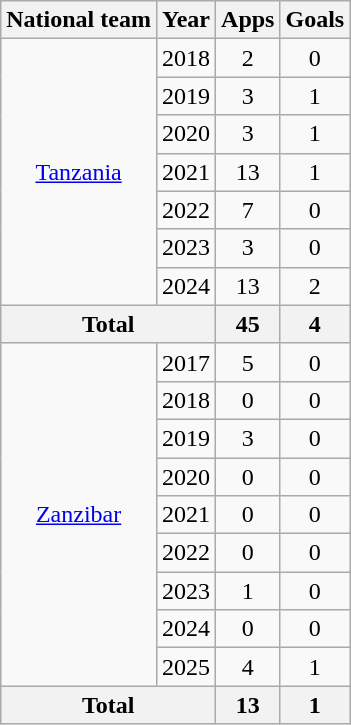<table class="wikitable" style="text-align: center;">
<tr>
<th>National team</th>
<th>Year</th>
<th>Apps</th>
<th>Goals</th>
</tr>
<tr>
<td rowspan="7"><a href='#'>Tanzania</a></td>
<td>2018</td>
<td>2</td>
<td>0</td>
</tr>
<tr>
<td>2019</td>
<td>3</td>
<td>1</td>
</tr>
<tr>
<td>2020</td>
<td>3</td>
<td>1</td>
</tr>
<tr>
<td>2021</td>
<td>13</td>
<td>1</td>
</tr>
<tr>
<td>2022</td>
<td>7</td>
<td>0</td>
</tr>
<tr>
<td>2023</td>
<td>3</td>
<td>0</td>
</tr>
<tr>
<td>2024</td>
<td>13</td>
<td>2</td>
</tr>
<tr>
<th colspan="2">Total</th>
<th>45</th>
<th>4</th>
</tr>
<tr>
<td rowspan="9"><a href='#'>Zanzibar</a></td>
<td>2017</td>
<td>5</td>
<td>0</td>
</tr>
<tr>
<td>2018</td>
<td>0</td>
<td>0</td>
</tr>
<tr>
<td>2019</td>
<td>3</td>
<td>0</td>
</tr>
<tr>
<td>2020</td>
<td>0</td>
<td>0</td>
</tr>
<tr>
<td>2021</td>
<td>0</td>
<td>0</td>
</tr>
<tr>
<td>2022</td>
<td>0</td>
<td>0</td>
</tr>
<tr>
<td>2023</td>
<td>1</td>
<td>0</td>
</tr>
<tr>
<td>2024</td>
<td>0</td>
<td>0</td>
</tr>
<tr>
<td>2025</td>
<td>4</td>
<td>1</td>
</tr>
<tr>
<th colspan="2">Total</th>
<th>13</th>
<th>1</th>
</tr>
</table>
